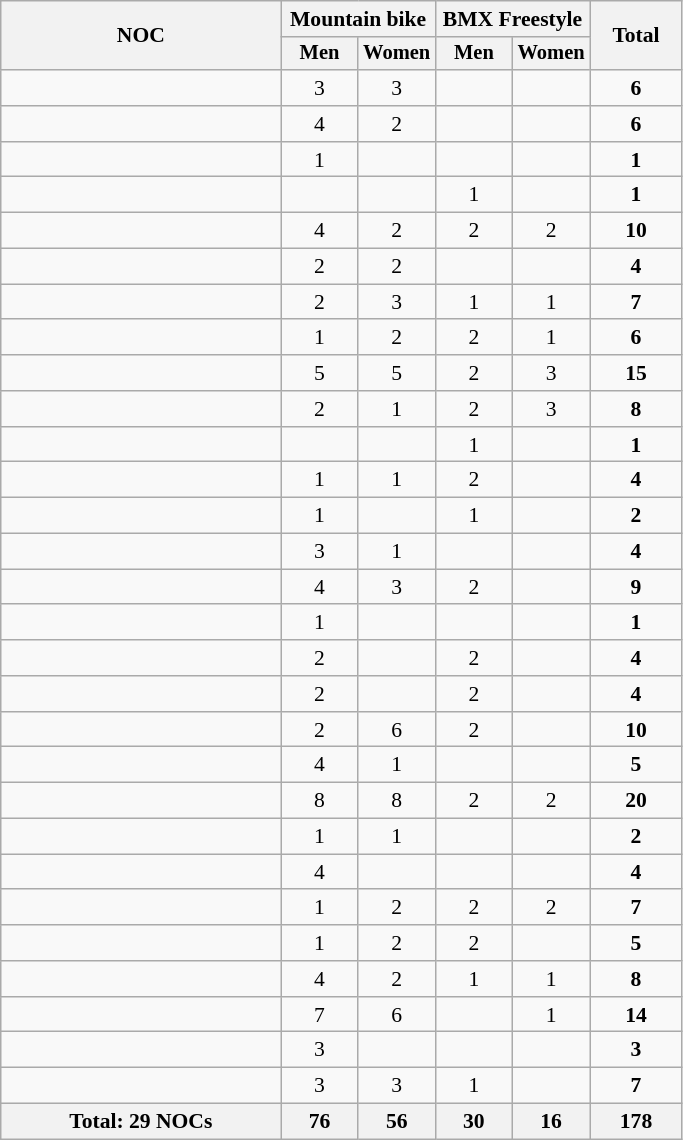<table class="wikitable sortable mw-collapsible mw-collapsed" style="text-align:center; font-size:90%">
<tr>
<th rowspan=2 style="width:180px; text-align:center;">NOC</th>
<th colspan=2><strong>Mountain bike</strong></th>
<th colspan=2><strong>BMX Freestyle</strong></th>
<th rowspan=2 style="width:55px;">Total</th>
</tr>
<tr style="font-size:95%">
<th style="width:45px;"><strong>Men</strong></th>
<th style="width:45px;"><strong>Women</strong></th>
<th style="width:45px;"><strong>Men</strong></th>
<th style="width:45px;"><strong>Women</strong></th>
</tr>
<tr>
<td align=left></td>
<td>3</td>
<td>3</td>
<td></td>
<td></td>
<td><strong>6</strong></td>
</tr>
<tr>
<td align=left></td>
<td>4</td>
<td>2</td>
<td></td>
<td></td>
<td><strong>6</strong></td>
</tr>
<tr>
<td align=left></td>
<td>1</td>
<td></td>
<td></td>
<td></td>
<td><strong>1</strong></td>
</tr>
<tr>
<td align=left></td>
<td></td>
<td></td>
<td>1</td>
<td></td>
<td><strong>1</strong></td>
</tr>
<tr>
<td align=left></td>
<td>4</td>
<td>2</td>
<td>2</td>
<td>2</td>
<td><strong>10</strong></td>
</tr>
<tr>
<td align=left></td>
<td>2</td>
<td>2</td>
<td></td>
<td></td>
<td><strong>4</strong></td>
</tr>
<tr>
<td align=left></td>
<td>2</td>
<td>3</td>
<td>1</td>
<td>1</td>
<td><strong>7</strong></td>
</tr>
<tr>
<td align=left></td>
<td>1</td>
<td>2</td>
<td>2</td>
<td>1</td>
<td><strong>6</strong></td>
</tr>
<tr>
<td align=left></td>
<td>5</td>
<td>5</td>
<td>2</td>
<td>3</td>
<td><strong>15</strong></td>
</tr>
<tr>
<td align=left></td>
<td>2</td>
<td>1</td>
<td>2</td>
<td>3</td>
<td><strong>8</strong></td>
</tr>
<tr>
<td align=left></td>
<td></td>
<td></td>
<td>1</td>
<td></td>
<td><strong>1</strong></td>
</tr>
<tr>
<td align=left></td>
<td>1</td>
<td>1</td>
<td>2</td>
<td></td>
<td><strong>4</strong></td>
</tr>
<tr>
<td align=left></td>
<td>1</td>
<td></td>
<td>1</td>
<td></td>
<td><strong>2</strong></td>
</tr>
<tr>
<td align=left></td>
<td>3</td>
<td>1</td>
<td></td>
<td></td>
<td><strong>4</strong></td>
</tr>
<tr>
<td align=left></td>
<td>4</td>
<td>3</td>
<td>2</td>
<td></td>
<td><strong>9</strong></td>
</tr>
<tr>
<td align=left></td>
<td>1</td>
<td></td>
<td></td>
<td></td>
<td><strong>1</strong></td>
</tr>
<tr>
<td align=left></td>
<td>2</td>
<td></td>
<td>2</td>
<td></td>
<td><strong>4</strong></td>
</tr>
<tr>
<td align=left></td>
<td>2</td>
<td></td>
<td>2</td>
<td></td>
<td><strong>4</strong></td>
</tr>
<tr>
<td align=left></td>
<td>2</td>
<td>6</td>
<td>2</td>
<td></td>
<td><strong>10</strong></td>
</tr>
<tr>
<td align=left></td>
<td>4</td>
<td>1</td>
<td></td>
<td></td>
<td><strong>5</strong></td>
</tr>
<tr>
<td align=left></td>
<td>8</td>
<td>8</td>
<td>2</td>
<td>2</td>
<td><strong>20</strong></td>
</tr>
<tr>
<td align=left></td>
<td>1</td>
<td>1</td>
<td></td>
<td></td>
<td><strong>2</strong></td>
</tr>
<tr>
<td align=left></td>
<td>4</td>
<td></td>
<td></td>
<td></td>
<td><strong>4</strong></td>
</tr>
<tr>
<td align=left></td>
<td>1</td>
<td>2</td>
<td>2</td>
<td>2</td>
<td><strong>7</strong></td>
</tr>
<tr>
<td align=left></td>
<td>1</td>
<td>2</td>
<td>2</td>
<td></td>
<td><strong>5</strong></td>
</tr>
<tr>
<td align=left></td>
<td>4</td>
<td>2</td>
<td>1</td>
<td>1</td>
<td><strong>8</strong></td>
</tr>
<tr>
<td align=left></td>
<td>7</td>
<td>6</td>
<td></td>
<td>1</td>
<td><strong>14</strong></td>
</tr>
<tr>
<td align=left></td>
<td>3</td>
<td></td>
<td></td>
<td></td>
<td><strong>3</strong></td>
</tr>
<tr>
<td align=left></td>
<td>3</td>
<td>3</td>
<td>1</td>
<td></td>
<td><strong>7</strong></td>
</tr>
<tr>
<th>Total: 29 NOCs</th>
<th>76</th>
<th>56</th>
<th>30</th>
<th>16</th>
<th>178</th>
</tr>
</table>
